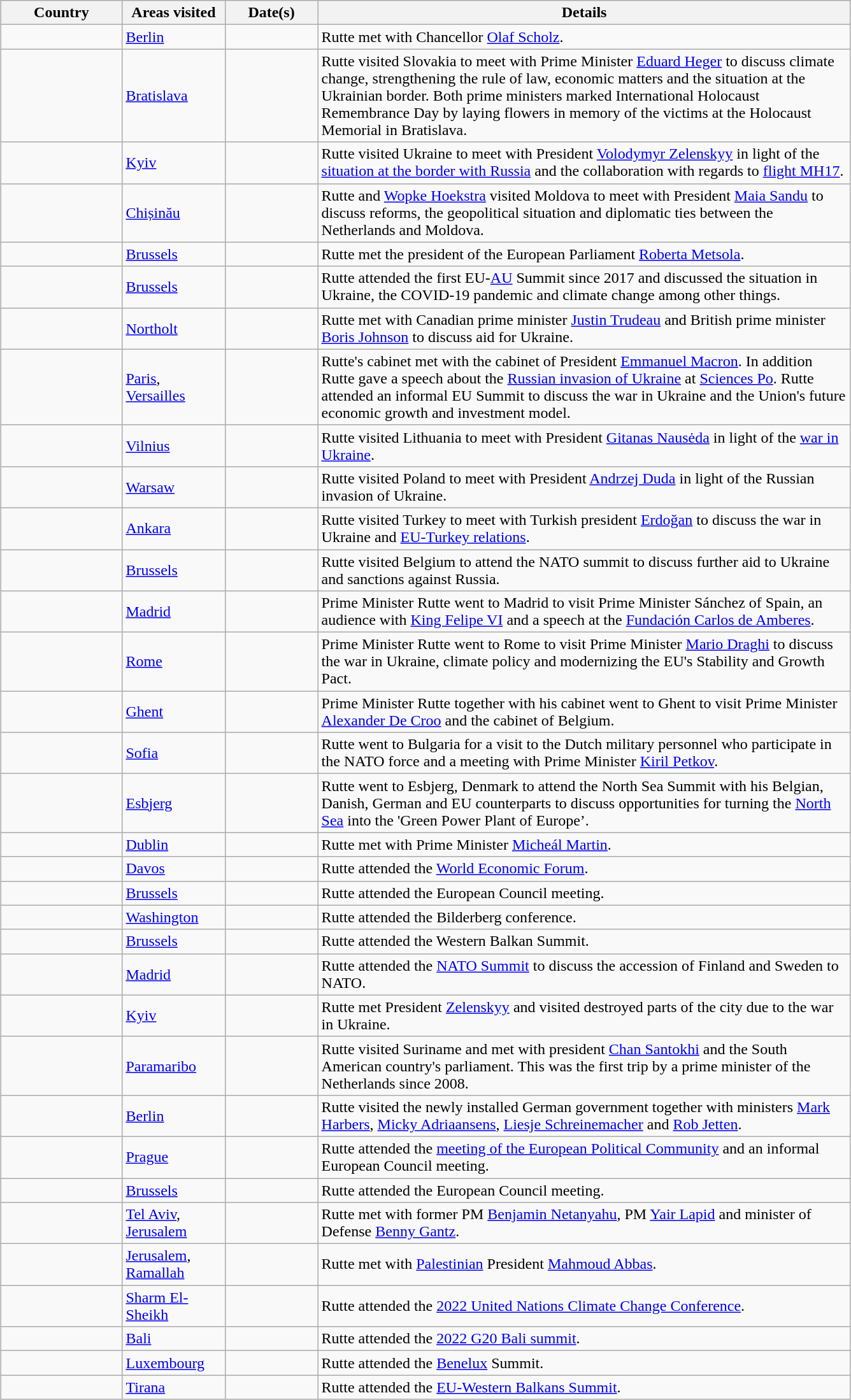<table class="wikitable sortable outercollapse" style="margin: 1em auto 1em auto">
<tr>
<th width=120>Country</th>
<th width=100>Areas visited</th>
<th width=90>Date(s)</th>
<th width=550 class=unsortable>Details</th>
</tr>
<tr>
<td></td>
<td><a href='#'>Berlin</a></td>
<td></td>
<td>Rutte met with Chancellor <a href='#'>Olaf Scholz</a>.</td>
</tr>
<tr>
<td></td>
<td><a href='#'>Bratislava</a></td>
<td></td>
<td>Rutte visited Slovakia to meet with Prime Minister <a href='#'>Eduard Heger</a> to discuss climate change, strengthening the rule of law, economic matters and the situation at the Ukrainian border. Both prime ministers marked International Holocaust Remembrance Day by laying flowers in memory of the victims at the Holocaust Memorial in Bratislava.</td>
</tr>
<tr>
<td></td>
<td><a href='#'>Kyiv</a></td>
<td></td>
<td>Rutte visited Ukraine to meet with President <a href='#'>Volodymyr Zelenskyy</a> in light of the <a href='#'>situation at the border with Russia</a> and the collaboration with regards to <a href='#'>flight MH17</a>.</td>
</tr>
<tr>
<td></td>
<td><a href='#'>Chișinău</a></td>
<td></td>
<td>Rutte and <a href='#'>Wopke Hoekstra</a> visited Moldova to meet with President <a href='#'>Maia Sandu</a> to discuss reforms, the geopolitical situation and diplomatic ties between the Netherlands and Moldova.</td>
</tr>
<tr>
<td></td>
<td><a href='#'>Brussels</a></td>
<td></td>
<td>Rutte met the president of the European Parliament <a href='#'>Roberta Metsola</a>.</td>
</tr>
<tr>
<td></td>
<td><a href='#'>Brussels</a></td>
<td></td>
<td>Rutte attended the first EU-<a href='#'>AU</a> Summit since 2017 and discussed the situation in Ukraine, the COVID-19 pandemic and climate change among other things.</td>
</tr>
<tr>
<td></td>
<td><a href='#'>Northolt</a></td>
<td></td>
<td>Rutte met with Canadian prime minister <a href='#'>Justin Trudeau</a> and British prime minister <a href='#'>Boris Johnson</a> to discuss aid for Ukraine.</td>
</tr>
<tr>
<td></td>
<td><a href='#'>Paris</a>, <a href='#'>Versailles</a></td>
<td></td>
<td>Rutte's cabinet met with the cabinet of President <a href='#'>Emmanuel Macron</a>. In addition Rutte gave a speech about the <a href='#'>Russian invasion of Ukraine</a> at <a href='#'>Sciences Po</a>. Rutte attended an informal EU Summit to discuss the war in Ukraine and the Union's future economic growth and investment model.</td>
</tr>
<tr>
<td></td>
<td><a href='#'>Vilnius</a></td>
<td></td>
<td>Rutte visited Lithuania to meet with President <a href='#'>Gitanas Nausėda</a> in light of the <a href='#'>war in Ukraine</a>.</td>
</tr>
<tr>
<td></td>
<td><a href='#'>Warsaw</a></td>
<td></td>
<td>Rutte visited Poland to meet with President <a href='#'>Andrzej Duda</a> in light of the Russian invasion of Ukraine.</td>
</tr>
<tr>
<td></td>
<td><a href='#'>Ankara</a></td>
<td></td>
<td>Rutte visited Turkey to meet with Turkish president <a href='#'>Erdoğan</a> to discuss the war in Ukraine and <a href='#'>EU-Turkey relations</a>.</td>
</tr>
<tr>
<td></td>
<td><a href='#'>Brussels</a></td>
<td></td>
<td>Rutte visited Belgium to attend the NATO summit to discuss further aid to Ukraine and sanctions against Russia.</td>
</tr>
<tr>
<td></td>
<td><a href='#'>Madrid</a></td>
<td></td>
<td>Prime Minister Rutte went to Madrid to visit Prime Minister Sánchez of Spain, an audience with <a href='#'>King Felipe VI</a> and a speech at the <a href='#'>Fundación Carlos de Amberes</a>.</td>
</tr>
<tr>
<td></td>
<td><a href='#'>Rome</a></td>
<td></td>
<td>Prime Minister Rutte went to Rome to visit Prime Minister <a href='#'>Mario Draghi</a> to discuss the war in Ukraine, climate policy and modernizing the EU's Stability and Growth Pact.</td>
</tr>
<tr>
<td></td>
<td><a href='#'>Ghent</a></td>
<td></td>
<td>Prime Minister Rutte together with his cabinet went to Ghent to visit Prime Minister <a href='#'>Alexander De Croo</a> and the cabinet of Belgium.</td>
</tr>
<tr>
<td></td>
<td><a href='#'>Sofia</a></td>
<td></td>
<td>Rutte went to Bulgaria for a visit to the Dutch military personnel who participate in the NATO force and a meeting with Prime Minister <a href='#'>Kiril Petkov</a>.</td>
</tr>
<tr>
<td></td>
<td><a href='#'>Esbjerg</a></td>
<td></td>
<td>Rutte went to Esbjerg, Denmark to attend the North Sea Summit with his Belgian, Danish, German and EU counterparts to discuss opportunities for turning the <a href='#'>North Sea</a> into the 'Green Power Plant of Europe’.</td>
</tr>
<tr>
<td></td>
<td><a href='#'>Dublin</a></td>
<td></td>
<td>Rutte met with Prime Minister <a href='#'>Micheál Martin</a>.</td>
</tr>
<tr>
<td></td>
<td><a href='#'>Davos</a></td>
<td></td>
<td>Rutte attended the <a href='#'>World Economic Forum</a>.</td>
</tr>
<tr>
<td></td>
<td><a href='#'>Brussels</a></td>
<td></td>
<td>Rutte attended the European Council meeting.</td>
</tr>
<tr>
<td></td>
<td><a href='#'>Washington</a></td>
<td></td>
<td>Rutte attended the Bilderberg conference.</td>
</tr>
<tr>
<td></td>
<td><a href='#'>Brussels</a></td>
<td></td>
<td>Rutte attended the Western Balkan Summit.</td>
</tr>
<tr>
<td></td>
<td><a href='#'>Madrid</a></td>
<td></td>
<td>Rutte attended the <a href='#'>NATO Summit</a> to discuss the accession of Finland and Sweden to NATO.</td>
</tr>
<tr>
<td></td>
<td><a href='#'>Kyiv</a></td>
<td></td>
<td>Rutte met President <a href='#'>Zelenskyy</a> and visited destroyed parts of the city due to the war in Ukraine.</td>
</tr>
<tr>
<td></td>
<td><a href='#'>Paramaribo</a></td>
<td></td>
<td>Rutte visited Suriname and met with president <a href='#'>Chan Santokhi</a> and the South American country's parliament.  This was the first trip by a prime minister of the Netherlands since 2008.</td>
</tr>
<tr>
<td></td>
<td><a href='#'>Berlin</a></td>
<td></td>
<td>Rutte visited the newly installed German government together with ministers <a href='#'>Mark Harbers</a>, <a href='#'>Micky Adriaansens</a>, <a href='#'>Liesje Schreinemacher</a> and <a href='#'>Rob Jetten</a>.</td>
</tr>
<tr>
<td></td>
<td><a href='#'>Prague</a></td>
<td></td>
<td>Rutte attended the <a href='#'>meeting of the European Political Community</a> and an informal European Council meeting.</td>
</tr>
<tr>
<td></td>
<td><a href='#'>Brussels</a></td>
<td></td>
<td>Rutte attended the European Council meeting.</td>
</tr>
<tr>
<td></td>
<td><a href='#'>Tel Aviv</a>, <a href='#'>Jerusalem</a></td>
<td></td>
<td>Rutte met with former PM <a href='#'>Benjamin Netanyahu</a>, PM <a href='#'>Yair Lapid</a> and minister of Defense <a href='#'>Benny Gantz</a>.</td>
</tr>
<tr>
<td></td>
<td><a href='#'>Jerusalem</a>, <a href='#'>Ramallah</a></td>
<td></td>
<td>Rutte met with <a href='#'>Palestinian</a> President <a href='#'>Mahmoud Abbas</a>.</td>
</tr>
<tr>
<td></td>
<td><a href='#'>Sharm El-Sheikh</a></td>
<td></td>
<td>Rutte attended the <a href='#'>2022 United Nations Climate Change Conference</a>.</td>
</tr>
<tr>
<td></td>
<td><a href='#'>Bali</a></td>
<td></td>
<td>Rutte attended the <a href='#'>2022 G20 Bali summit</a>.</td>
</tr>
<tr>
<td></td>
<td><a href='#'>Luxembourg</a></td>
<td></td>
<td>Rutte attended the <a href='#'>Benelux</a> Summit.</td>
</tr>
<tr>
<td></td>
<td><a href='#'>Tirana</a></td>
<td></td>
<td>Rutte attended the <a href='#'>EU-Western Balkans Summit</a>.</td>
</tr>
</table>
